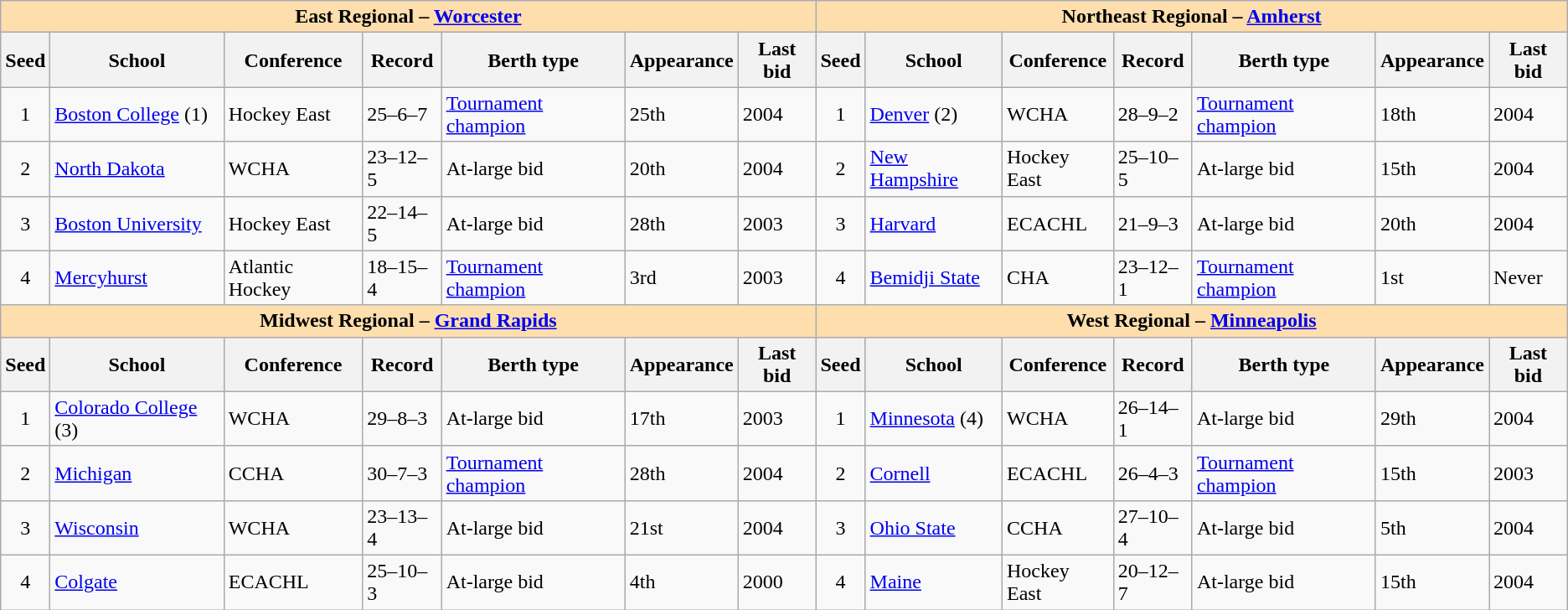<table class="wikitable">
<tr>
<th colspan="7" style="background:#ffdead;">East Regional – <a href='#'>Worcester</a></th>
<th colspan="7" style="background:#ffdead;">Northeast Regional – <a href='#'>Amherst</a></th>
</tr>
<tr>
<th>Seed</th>
<th>School</th>
<th>Conference</th>
<th>Record</th>
<th>Berth type</th>
<th>Appearance</th>
<th>Last bid</th>
<th>Seed</th>
<th>School</th>
<th>Conference</th>
<th>Record</th>
<th>Berth type</th>
<th>Appearance</th>
<th>Last bid</th>
</tr>
<tr>
<td align=center>1</td>
<td><a href='#'>Boston College</a> (1)</td>
<td>Hockey East</td>
<td>25–6–7</td>
<td><a href='#'>Tournament champion</a></td>
<td>25th</td>
<td>2004</td>
<td align=center>1</td>
<td><a href='#'>Denver</a> (2)</td>
<td>WCHA</td>
<td>28–9–2</td>
<td><a href='#'>Tournament champion</a></td>
<td>18th</td>
<td>2004</td>
</tr>
<tr>
<td align=center>2</td>
<td><a href='#'>North Dakota</a></td>
<td>WCHA</td>
<td>23–12–5</td>
<td>At-large bid</td>
<td>20th</td>
<td>2004</td>
<td align=center>2</td>
<td><a href='#'>New Hampshire</a></td>
<td>Hockey East</td>
<td>25–10–5</td>
<td>At-large bid</td>
<td>15th</td>
<td>2004</td>
</tr>
<tr>
<td align=center>3</td>
<td><a href='#'>Boston University</a></td>
<td>Hockey East</td>
<td>22–14–5</td>
<td>At-large bid</td>
<td>28th</td>
<td>2003</td>
<td align=center>3</td>
<td><a href='#'>Harvard</a></td>
<td>ECACHL</td>
<td>21–9–3</td>
<td>At-large bid</td>
<td>20th</td>
<td>2004</td>
</tr>
<tr>
<td align=center>4</td>
<td><a href='#'>Mercyhurst</a></td>
<td>Atlantic Hockey</td>
<td>18–15–4</td>
<td><a href='#'>Tournament champion</a></td>
<td>3rd</td>
<td>2003</td>
<td align=center>4</td>
<td><a href='#'>Bemidji State</a></td>
<td>CHA</td>
<td>23–12–1</td>
<td><a href='#'>Tournament champion</a></td>
<td>1st</td>
<td>Never</td>
</tr>
<tr>
<th colspan="7" style="background:#ffdead;">Midwest Regional – <a href='#'>Grand Rapids</a></th>
<th colspan="7" style="background:#ffdead;">West Regional – <a href='#'>Minneapolis</a></th>
</tr>
<tr>
<th>Seed</th>
<th>School</th>
<th>Conference</th>
<th>Record</th>
<th>Berth type</th>
<th>Appearance</th>
<th>Last bid</th>
<th>Seed</th>
<th>School</th>
<th>Conference</th>
<th>Record</th>
<th>Berth type</th>
<th>Appearance</th>
<th>Last bid</th>
</tr>
<tr>
<td align=center>1</td>
<td><a href='#'>Colorado College</a> (3)</td>
<td>WCHA</td>
<td>29–8–3</td>
<td>At-large bid</td>
<td>17th</td>
<td>2003</td>
<td align=center>1</td>
<td><a href='#'>Minnesota</a> (4)</td>
<td>WCHA</td>
<td>26–14–1</td>
<td>At-large bid</td>
<td>29th</td>
<td>2004</td>
</tr>
<tr>
<td align=center>2</td>
<td><a href='#'>Michigan</a></td>
<td>CCHA</td>
<td>30–7–3</td>
<td><a href='#'>Tournament champion</a></td>
<td>28th</td>
<td>2004</td>
<td align=center>2</td>
<td><a href='#'>Cornell</a></td>
<td>ECACHL</td>
<td>26–4–3</td>
<td><a href='#'>Tournament champion</a></td>
<td>15th</td>
<td>2003</td>
</tr>
<tr>
<td align=center>3</td>
<td><a href='#'>Wisconsin</a></td>
<td>WCHA</td>
<td>23–13–4</td>
<td>At-large bid</td>
<td>21st</td>
<td>2004</td>
<td align=center>3</td>
<td><a href='#'>Ohio State</a></td>
<td>CCHA</td>
<td>27–10–4</td>
<td>At-large bid</td>
<td>5th</td>
<td>2004</td>
</tr>
<tr>
<td align=center>4</td>
<td><a href='#'>Colgate</a></td>
<td>ECACHL</td>
<td>25–10–3</td>
<td>At-large bid</td>
<td>4th</td>
<td>2000</td>
<td align=center>4</td>
<td><a href='#'>Maine</a></td>
<td>Hockey East</td>
<td>20–12–7</td>
<td>At-large bid</td>
<td>15th</td>
<td>2004</td>
</tr>
</table>
